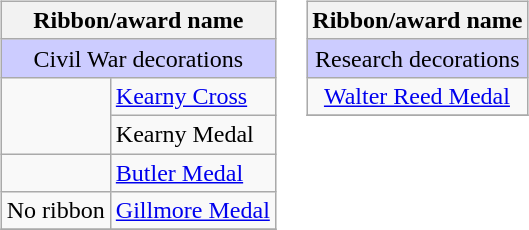<table>
<tr valign=top>
<td><br><table class="wikitable">
<tr>
<th align="center" colspan="2">Ribbon/award name</th>
</tr>
<tr bgcolor = "#ccccff" align=center>
<td align="center" colspan="2">Civil War decorations</td>
</tr>
<tr>
<td align="left" rowspan="2"></td>
<td><a href='#'>Kearny Cross</a></td>
</tr>
<tr>
<td>Kearny Medal</td>
</tr>
<tr>
<td></td>
<td><a href='#'>Butler Medal</a></td>
</tr>
<tr>
<td>No ribbon</td>
<td><a href='#'>Gillmore Medal</a></td>
</tr>
<tr>
</tr>
</table>
</td>
<td><br><table class="wikitable">
<tr>
<th>Ribbon/award name</th>
</tr>
<tr bgcolor = "#ccccff" align=center>
<td>Research decorations</td>
</tr>
<tr>
<td>  <a href='#'>Walter Reed Medal</a></td>
</tr>
<tr>
</tr>
</table>
</td>
</tr>
</table>
